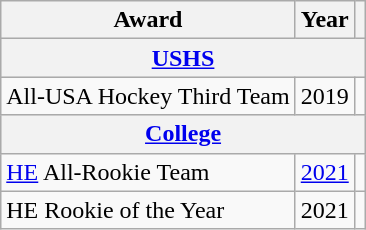<table class="wikitable">
<tr>
<th>Award</th>
<th>Year</th>
<th></th>
</tr>
<tr ALIGN="center" bgcolor="#e0e0e0">
<th colspan="3"><a href='#'>USHS</a></th>
</tr>
<tr>
<td>All-USA Hockey Third Team</td>
<td>2019</td>
<td></td>
</tr>
<tr ALIGN="center" bgcolor="#e0e0e0">
<th colspan="3"><a href='#'>College</a></th>
</tr>
<tr>
<td><a href='#'>HE</a> All-Rookie Team</td>
<td><a href='#'>2021</a></td>
<td></td>
</tr>
<tr>
<td>HE Rookie of the Year</td>
<td>2021</td>
<td></td>
</tr>
</table>
